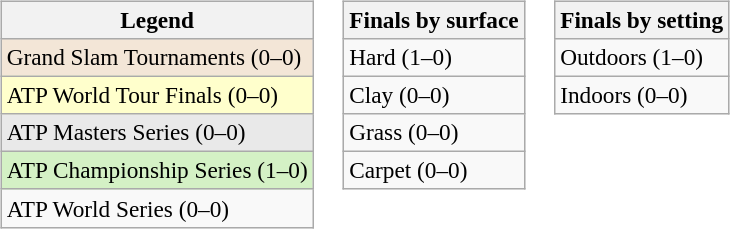<table>
<tr valign=top>
<td><br><table class=wikitable style=font-size:97%>
<tr>
<th>Legend</th>
</tr>
<tr style="background:#f3e6d7;">
<td>Grand Slam Tournaments (0–0)</td>
</tr>
<tr style="background:#ffc;">
<td>ATP World Tour Finals (0–0)</td>
</tr>
<tr style="background:#e9e9e9;">
<td>ATP Masters Series (0–0)</td>
</tr>
<tr style="background:#d4f1c5;">
<td>ATP Championship Series (1–0)</td>
</tr>
<tr>
<td>ATP World Series (0–0)</td>
</tr>
</table>
</td>
<td><br><table class=wikitable style=font-size:97%>
<tr>
<th>Finals by surface</th>
</tr>
<tr>
<td>Hard (1–0)</td>
</tr>
<tr>
<td>Clay (0–0)</td>
</tr>
<tr>
<td>Grass (0–0)</td>
</tr>
<tr>
<td>Carpet (0–0)</td>
</tr>
</table>
</td>
<td><br><table class=wikitable style=font-size:97%>
<tr>
<th>Finals by setting</th>
</tr>
<tr>
<td>Outdoors (1–0)</td>
</tr>
<tr>
<td>Indoors (0–0)</td>
</tr>
</table>
</td>
</tr>
</table>
